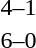<table style="text-align:center">
<tr>
<th width=200></th>
<th width=100></th>
<th width=200></th>
</tr>
<tr>
<td align=right><strong></strong></td>
<td>4–1</td>
<td align=left></td>
</tr>
<tr>
<td align=right><strong></strong></td>
<td>6–0</td>
<td align=left></td>
</tr>
</table>
